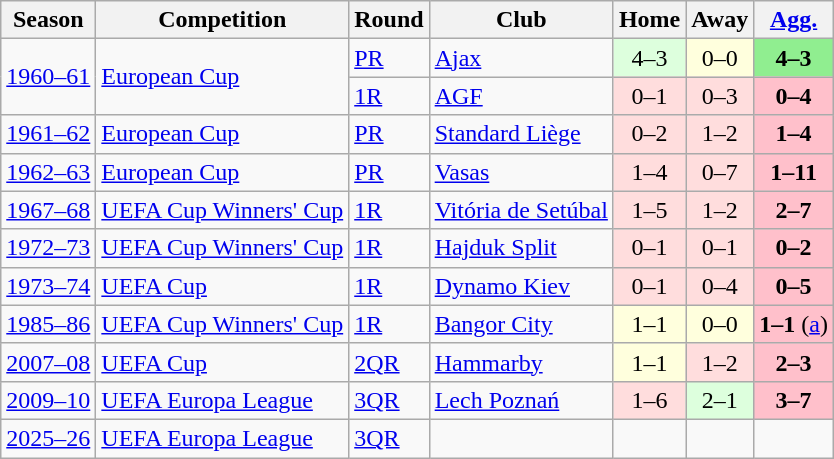<table class="wikitable">
<tr>
<th>Season</th>
<th>Competition</th>
<th>Round</th>
<th>Club</th>
<th>Home</th>
<th>Away</th>
<th><a href='#'>Agg.</a></th>
</tr>
<tr>
<td rowspan="2"><a href='#'>1960–61</a></td>
<td rowspan="2"><a href='#'>European Cup</a></td>
<td><a href='#'>PR</a></td>
<td> <a href='#'>Ajax</a></td>
<td style="text-align:center; background:#dfd;">4–3</td>
<td style="text-align:center; background:#ffd;">0–0</td>
<td bgcolor=lightgreen style="text-align:center;"><strong>4–3</strong></td>
</tr>
<tr>
<td><a href='#'>1R</a></td>
<td> <a href='#'>AGF</a></td>
<td style="text-align:center; background:#fdd;">0–1</td>
<td style="text-align:center; background:#fdd;">0–3</td>
<td bgcolor=pink style="text-align:center;"><strong>0–4</strong></td>
</tr>
<tr>
<td><a href='#'>1961–62</a></td>
<td><a href='#'>European Cup</a></td>
<td><a href='#'>PR</a></td>
<td> <a href='#'>Standard Liège</a></td>
<td style="text-align:center; background:#fdd;">0–2</td>
<td style="text-align:center; background:#fdd;">1–2</td>
<td bgcolor=pink style="text-align:center;"><strong>1–4</strong></td>
</tr>
<tr>
<td><a href='#'>1962–63</a></td>
<td><a href='#'>European Cup</a></td>
<td><a href='#'>PR</a></td>
<td> <a href='#'>Vasas</a></td>
<td style="text-align:center; background:#fdd;">1–4</td>
<td style="text-align:center; background:#fdd;">0–7</td>
<td bgcolor=pink style="text-align:center;"><strong>1–11</strong></td>
</tr>
<tr>
<td><a href='#'>1967–68</a></td>
<td><a href='#'>UEFA Cup Winners' Cup</a></td>
<td><a href='#'>1R</a></td>
<td> <a href='#'>Vitória de Setúbal</a></td>
<td style="text-align:center; background:#fdd;">1–5</td>
<td style="text-align:center; background:#fdd;">1–2</td>
<td bgcolor=pink style="text-align:center;"><strong>2–7</strong></td>
</tr>
<tr>
<td><a href='#'>1972–73</a></td>
<td><a href='#'>UEFA Cup Winners' Cup</a></td>
<td><a href='#'>1R</a></td>
<td> <a href='#'>Hajduk Split</a></td>
<td style="text-align:center; background:#fdd;">0–1</td>
<td style="text-align:center; background:#fdd;">0–1</td>
<td bgcolor=pink style="text-align:center;"><strong>0–2</strong></td>
</tr>
<tr>
<td><a href='#'>1973–74</a></td>
<td><a href='#'>UEFA Cup</a></td>
<td><a href='#'>1R</a></td>
<td> <a href='#'>Dynamo Kiev</a></td>
<td style="text-align:center; background:#fdd;">0–1</td>
<td style="text-align:center; background:#fdd;">0–4</td>
<td bgcolor=pink style="text-align:center;"><strong>0–5</strong></td>
</tr>
<tr>
<td><a href='#'>1985–86</a></td>
<td><a href='#'>UEFA Cup Winners' Cup</a></td>
<td><a href='#'>1R</a></td>
<td> <a href='#'>Bangor City</a></td>
<td style="text-align:center; background:#ffd;">1–1</td>
<td style="text-align:center; background:#ffd;">0–0</td>
<td bgcolor=pink style="text-align:center;"><strong>1–1</strong> (<a href='#'>a</a>)</td>
</tr>
<tr>
<td><a href='#'>2007–08</a></td>
<td><a href='#'>UEFA Cup</a></td>
<td><a href='#'>2QR</a></td>
<td> <a href='#'>Hammarby</a></td>
<td style="text-align:center; background:#ffd;">1–1</td>
<td style="text-align:center; background:#fdd;">1–2</td>
<td bgcolor=pink style="text-align:center;"><strong>2–3</strong></td>
</tr>
<tr>
<td><a href='#'>2009–10</a></td>
<td><a href='#'>UEFA Europa League</a></td>
<td><a href='#'>3QR</a></td>
<td> <a href='#'>Lech Poznań</a></td>
<td style="text-align:center; background:#fdd;">1–6</td>
<td style="text-align:center; background:#dfd;">2–1</td>
<td bgcolor=pink style="text-align:center;"><strong>3–7</strong></td>
</tr>
<tr>
<td><a href='#'>2025–26</a></td>
<td><a href='#'>UEFA Europa League</a></td>
<td><a href='#'>3QR</a></td>
<td></td>
<td style="text-align:center; background:;"></td>
<td style="text-align:center; background:;"></td>
<td style="text-align:center; background:;"></td>
</tr>
</table>
